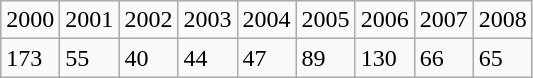<table class = "wikitable">
<tr>
<td>2000</td>
<td>2001</td>
<td>2002</td>
<td>2003</td>
<td>2004</td>
<td>2005</td>
<td>2006</td>
<td>2007</td>
<td>2008</td>
</tr>
<tr>
<td>173</td>
<td>55</td>
<td>40</td>
<td>44</td>
<td>47</td>
<td>89</td>
<td>130</td>
<td>66</td>
<td>65</td>
</tr>
</table>
